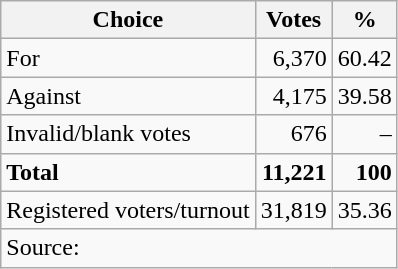<table class=wikitable style=text-align:right>
<tr>
<th>Choice</th>
<th>Votes</th>
<th>%</th>
</tr>
<tr>
<td align=left>For</td>
<td>6,370</td>
<td>60.42</td>
</tr>
<tr>
<td align=left>Against</td>
<td>4,175</td>
<td>39.58</td>
</tr>
<tr>
<td align=left>Invalid/blank votes</td>
<td>676</td>
<td>–</td>
</tr>
<tr>
<td align=left><strong>Total</strong></td>
<td><strong>11,221</strong></td>
<td><strong>100</strong></td>
</tr>
<tr>
<td align=left>Registered voters/turnout</td>
<td>31,819</td>
<td>35.36</td>
</tr>
<tr>
<td align=left colspan=3>Source: </td>
</tr>
</table>
